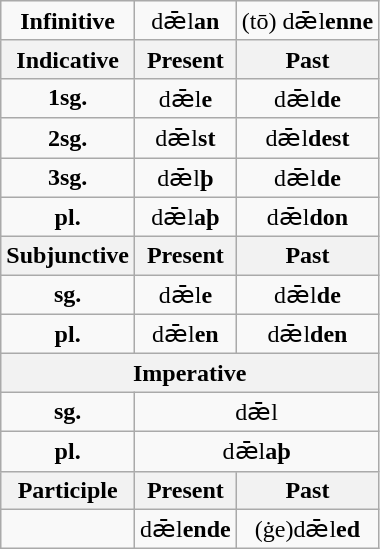<table class="wikitable" style="text-align:center">
<tr>
<td><strong>Infinitive</strong></td>
<td>dǣl<strong>an</strong></td>
<td>(tō) dǣl<strong>enne</strong></td>
</tr>
<tr>
<th>Indicative</th>
<th>Present</th>
<th>Past</th>
</tr>
<tr>
<td><strong>1sg.</strong></td>
<td>dǣl<strong>e</strong></td>
<td>dǣl<strong>de</strong></td>
</tr>
<tr>
<td><strong>2sg.</strong></td>
<td>dǣl<strong>st</strong></td>
<td>dǣl<strong>dest</strong></td>
</tr>
<tr>
<td><strong>3sg.</strong></td>
<td>dǣl<strong>þ</strong></td>
<td>dǣl<strong>de</strong></td>
</tr>
<tr>
<td><strong>pl.</strong></td>
<td>dǣl<strong>aþ</strong></td>
<td>dǣl<strong>don</strong></td>
</tr>
<tr>
<th>Subjunctive</th>
<th>Present</th>
<th>Past</th>
</tr>
<tr>
<td><strong>sg.</strong></td>
<td>dǣl<strong>e</strong></td>
<td>dǣl<strong>de</strong></td>
</tr>
<tr>
<td><strong>pl.</strong></td>
<td>dǣl<strong>en</strong></td>
<td>dǣl<strong>den</strong></td>
</tr>
<tr>
<th colspan="3">Imperative</th>
</tr>
<tr>
<td><strong>sg.</strong></td>
<td colspan="2">dǣl</td>
</tr>
<tr>
<td><strong>pl.</strong></td>
<td colspan="2">dǣl<strong>aþ</strong></td>
</tr>
<tr>
<th>Participle</th>
<th>Present</th>
<th>Past</th>
</tr>
<tr>
<td></td>
<td>dǣl<strong>ende</strong></td>
<td>(ġe)dǣl<strong>ed</strong></td>
</tr>
</table>
